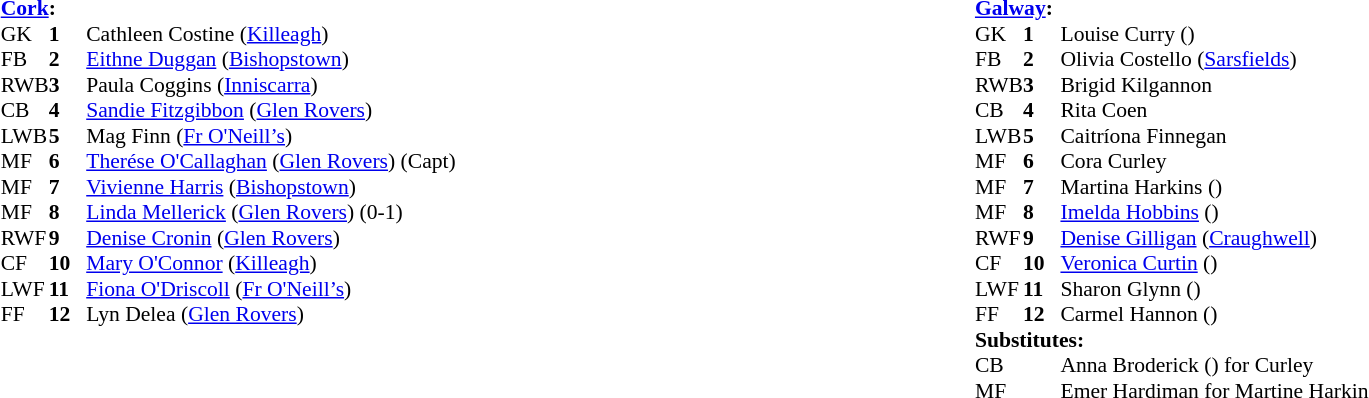<table width="100%">
<tr>
<td valign="top"></td>
<td valign="top" width="50%"><br><table style="font-size: 90%" cellspacing="0" cellpadding="0" align=center>
<tr>
<td colspan="4"><strong><a href='#'>Cork</a>:</strong></td>
</tr>
<tr>
<th width="25"></th>
<th width="25"></th>
</tr>
<tr>
<td>GK</td>
<td><strong>1</strong></td>
<td>Cathleen Costine (<a href='#'>Killeagh</a>)</td>
</tr>
<tr>
<td>FB</td>
<td><strong>2</strong></td>
<td><a href='#'>Eithne Duggan</a> (<a href='#'>Bishopstown</a>)</td>
</tr>
<tr>
<td>RWB</td>
<td><strong>3</strong></td>
<td>Paula Coggins (<a href='#'>Inniscarra</a>)</td>
</tr>
<tr>
<td>CB</td>
<td><strong>4</strong></td>
<td><a href='#'>Sandie Fitzgibbon</a> (<a href='#'>Glen Rovers</a>)</td>
</tr>
<tr>
<td>LWB</td>
<td><strong>5</strong></td>
<td>Mag Finn (<a href='#'>Fr O'Neill’s</a>)</td>
</tr>
<tr>
<td>MF</td>
<td><strong>6</strong></td>
<td><a href='#'>Therése O'Callaghan</a> (<a href='#'>Glen Rovers</a>) (Capt)</td>
</tr>
<tr>
<td>MF</td>
<td><strong>7</strong></td>
<td><a href='#'>Vivienne Harris</a> (<a href='#'>Bishopstown</a>)</td>
</tr>
<tr>
<td>MF</td>
<td><strong>8</strong></td>
<td><a href='#'>Linda Mellerick</a> (<a href='#'>Glen Rovers</a>) (0-1)</td>
</tr>
<tr>
<td>RWF</td>
<td><strong>9</strong></td>
<td><a href='#'>Denise Cronin</a> (<a href='#'>Glen Rovers</a>)</td>
</tr>
<tr>
<td>CF</td>
<td><strong>10</strong></td>
<td><a href='#'>Mary O'Connor</a> (<a href='#'>Killeagh</a>)</td>
</tr>
<tr>
<td>LWF</td>
<td><strong>11</strong></td>
<td><a href='#'>Fiona O'Driscoll</a> (<a href='#'>Fr O'Neill’s</a>)</td>
</tr>
<tr>
<td>FF</td>
<td><strong>12</strong></td>
<td>Lyn Delea (<a href='#'>Glen Rovers</a>)</td>
</tr>
<tr>
</tr>
</table>
</td>
<td valign="top" width="50%"><br><table style="font-size: 90%" cellspacing="0" cellpadding="0" align=center>
<tr>
<td colspan="4"><strong><a href='#'>Galway</a>:</strong></td>
</tr>
<tr>
<th width="25"></th>
<th width="25"></th>
</tr>
<tr>
<td>GK</td>
<td><strong>1</strong></td>
<td>Louise Curry ()</td>
</tr>
<tr>
<td>FB</td>
<td><strong>2</strong></td>
<td>Olivia Costello (<a href='#'>Sarsfields</a>)</td>
</tr>
<tr>
<td>RWB</td>
<td><strong>3</strong></td>
<td>Brigid Kilgannon</td>
</tr>
<tr>
<td>CB</td>
<td><strong>4</strong></td>
<td>Rita Coen</td>
</tr>
<tr>
<td>LWB</td>
<td><strong>5</strong></td>
<td>Caitríona Finnegan</td>
</tr>
<tr>
<td>MF</td>
<td><strong>6</strong></td>
<td>Cora Curley</td>
</tr>
<tr>
<td>MF</td>
<td><strong>7</strong></td>
<td>Martina Harkins ()</td>
</tr>
<tr>
<td>MF</td>
<td><strong>8</strong></td>
<td><a href='#'>Imelda Hobbins</a> ()</td>
</tr>
<tr>
<td>RWF</td>
<td><strong>9</strong></td>
<td><a href='#'>Denise Gilligan</a> (<a href='#'>Craughwell</a>)</td>
</tr>
<tr>
<td>CF</td>
<td><strong>10</strong></td>
<td><a href='#'>Veronica Curtin</a> ()</td>
</tr>
<tr>
<td>LWF</td>
<td><strong>11</strong></td>
<td>Sharon Glynn ()</td>
</tr>
<tr>
<td>FF</td>
<td><strong>12</strong></td>
<td>Carmel Hannon ()</td>
</tr>
<tr>
<td colspan=4><strong>Substitutes:</strong></td>
</tr>
<tr>
<td>CB</td>
<td></td>
<td>Anna Broderick () for Curley  </td>
</tr>
<tr>
<td>MF</td>
<td></td>
<td>Emer Hardiman for Martine Harkin </td>
</tr>
<tr>
</tr>
</table>
</td>
</tr>
</table>
